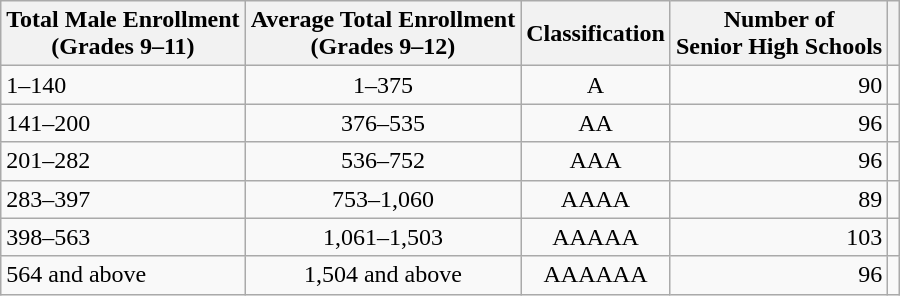<table class="wikitable">
<tr>
<th>Total Male Enrollment<br> (Grades 9–11)</th>
<th>Average Total Enrollment<br> (Grades 9–12)</th>
<th>Classification</th>
<th>Number of<br> Senior High Schools</th>
<th></th>
</tr>
<tr>
<td>1–140</td>
<td align=center>1–375</td>
<td align=center>A</td>
<td align=right>90</td>
<td></td>
</tr>
<tr>
<td>141–200</td>
<td align=center>376–535</td>
<td align=center>AA</td>
<td align=right>96</td>
<td></td>
</tr>
<tr>
<td>201–282</td>
<td align=center>536–752</td>
<td align=center>AAA</td>
<td align=right>96</td>
<td></td>
</tr>
<tr>
<td>283–397</td>
<td align=center>753–1,060</td>
<td align=center>AAAA</td>
<td align=right>89</td>
<td></td>
</tr>
<tr>
<td>398–563</td>
<td align=center>1,061–1,503</td>
<td align=center>AAAAA</td>
<td align=right>103</td>
<td></td>
</tr>
<tr>
<td>564 and above</td>
<td align=center>1,504 and above</td>
<td align=center>AAAAAA</td>
<td align=right>96</td>
<td></td>
</tr>
</table>
